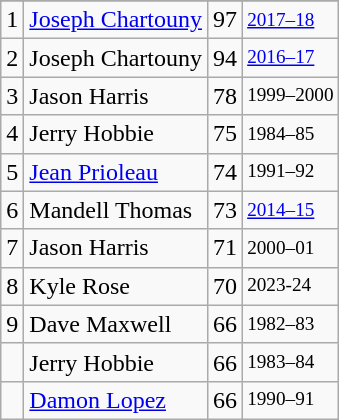<table class="wikitable">
<tr>
</tr>
<tr>
<td>1</td>
<td><a href='#'>Joseph Chartouny</a></td>
<td>97</td>
<td style="font-size:80%;"><a href='#'>2017–18</a></td>
</tr>
<tr>
<td>2</td>
<td>Joseph Chartouny</td>
<td>94</td>
<td style="font-size:80%;"><a href='#'>2016–17</a></td>
</tr>
<tr>
<td>3</td>
<td>Jason Harris</td>
<td>78</td>
<td style="font-size:80%;">1999–2000</td>
</tr>
<tr>
<td>4</td>
<td>Jerry Hobbie</td>
<td>75</td>
<td style="font-size:80%;">1984–85</td>
</tr>
<tr>
<td>5</td>
<td><a href='#'>Jean Prioleau</a></td>
<td>74</td>
<td style="font-size:80%;">1991–92</td>
</tr>
<tr>
<td>6</td>
<td>Mandell Thomas</td>
<td>73</td>
<td style="font-size:80%;"><a href='#'>2014–15</a></td>
</tr>
<tr>
<td>7</td>
<td>Jason Harris</td>
<td>71</td>
<td style="font-size:80%;">2000–01</td>
</tr>
<tr>
<td>8</td>
<td>Kyle Rose</td>
<td>70</td>
<td style="font-size:80%;">2023-24</td>
</tr>
<tr>
<td>9</td>
<td>Dave Maxwell</td>
<td>66</td>
<td style="font-size:80%;">1982–83</td>
</tr>
<tr>
<td></td>
<td>Jerry Hobbie</td>
<td>66</td>
<td style="font-size:80%;">1983–84</td>
</tr>
<tr>
<td></td>
<td><a href='#'>Damon Lopez</a></td>
<td>66</td>
<td style="font-size:80%;">1990–91</td>
</tr>
</table>
